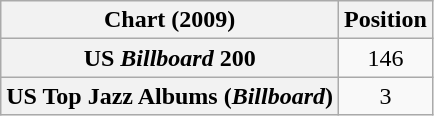<table class="wikitable sortable plainrowheaders" style="text-align:center">
<tr>
<th scope="col">Chart (2009)</th>
<th scope="col">Position</th>
</tr>
<tr>
<th scope="row">US <em>Billboard</em> 200</th>
<td>146</td>
</tr>
<tr>
<th scope="row">US Top Jazz Albums (<em>Billboard</em>)</th>
<td>3</td>
</tr>
</table>
